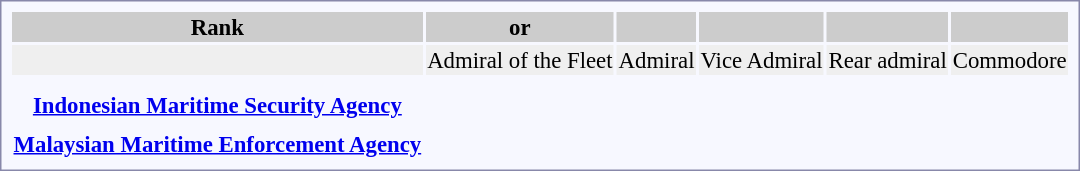<table style="border:1px solid #8888aa; background-color:#f7f8ff; padding:5px; font-size:95%; margin: 0px 12px 12px 0px;">
<tr style="background-color:#CCCCCC; text-align:center;">
<th>Rank</th>
<th> or<br></th>
<th></th>
<th></th>
<th></th>
<th></th>
</tr>
<tr style="text-align:center; background:#efefef;">
<td></td>
<td>Admiral of the Fleet</td>
<td>Admiral</td>
<td>Vice Admiral</td>
<td>Rear admiral</td>
<td>Commodore</td>
</tr>
<tr style="text-align:center;">
<td><strong></strong></td>
<td></td>
<td></td>
<td></td>
<td></td>
<td></td>
</tr>
<tr style="text-align:center;">
<td><strong></strong></td>
<td></td>
<td></td>
<td></td>
<td></td>
<td></td>
</tr>
<tr style="text-align:center;">
<td><strong> <a href='#'>Indonesian Maritime Security Agency</a></strong></td>
<td></td>
<td></td>
<td></td>
<td></td>
<td></td>
</tr>
<tr style="text-align:center;">
<td><strong></strong></td>
<td></td>
<td></td>
<td></td>
<td></td>
<td></td>
</tr>
<tr style="text-align:center;">
<td><strong> <a href='#'>Malaysian Maritime Enforcement Agency</a></strong></td>
<td></td>
<td></td>
<td></td>
<td></td>
<td></td>
</tr>
</table>
